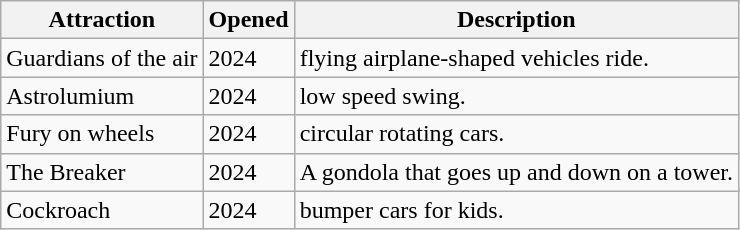<table class="wikitable sortable">
<tr>
<th>Attraction</th>
<th>Opened</th>
<th>Description</th>
</tr>
<tr>
<td>Guardians of the air</td>
<td>2024</td>
<td>flying airplane-shaped vehicles ride.</td>
</tr>
<tr>
<td>Astrolumium</td>
<td>2024</td>
<td>low speed swing.</td>
</tr>
<tr>
<td>Fury on wheels</td>
<td>2024</td>
<td>circular rotating cars.</td>
</tr>
<tr>
<td>The Breaker</td>
<td>2024</td>
<td>A gondola that goes up and down on a tower.</td>
</tr>
<tr>
<td>Cockroach</td>
<td>2024</td>
<td>bumper cars for kids.</td>
</tr>
</table>
